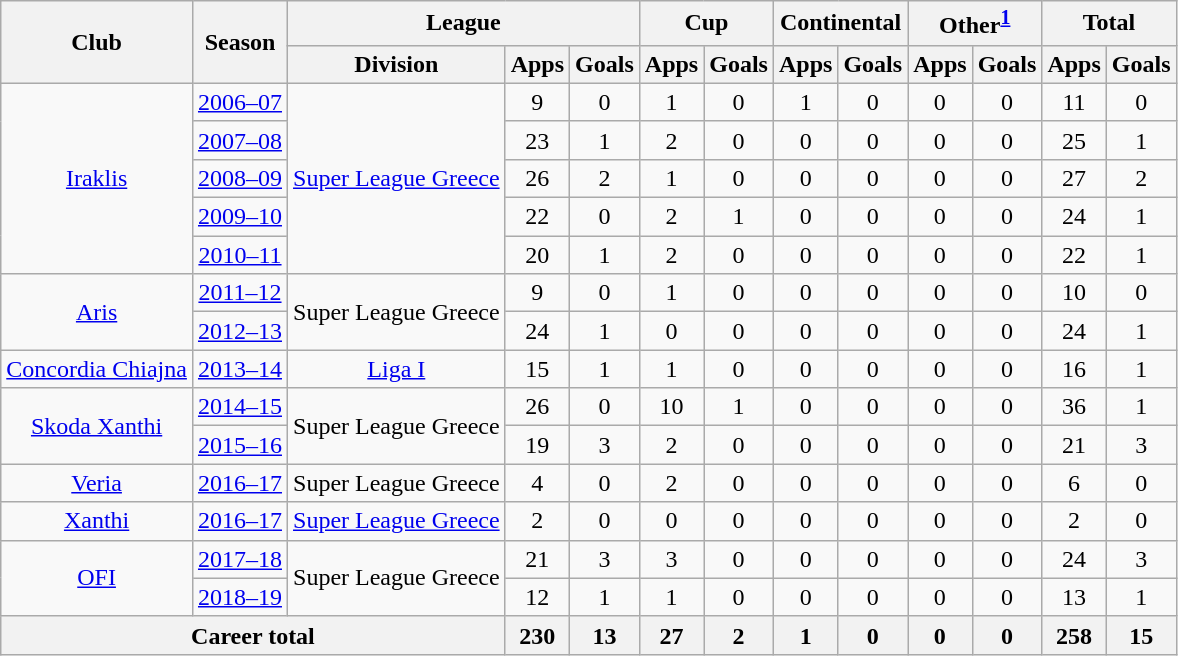<table class="wikitable" style="text-align:center">
<tr>
<th rowspan=2>Club</th>
<th rowspan=2>Season</th>
<th colspan="3">League</th>
<th colspan=2>Cup</th>
<th colspan=2>Continental</th>
<th colspan=2>Other<sup><a href='#'>1</a></sup></th>
<th colspan=2>Total</th>
</tr>
<tr>
<th>Division</th>
<th>Apps</th>
<th>Goals</th>
<th>Apps</th>
<th>Goals</th>
<th>Apps</th>
<th>Goals</th>
<th>Apps</th>
<th>Goals</th>
<th>Apps</th>
<th>Goals</th>
</tr>
<tr>
<td rowspan=5><a href='#'>Iraklis</a></td>
<td><a href='#'>2006–07</a></td>
<td rowspan="5"><a href='#'>Super League Greece</a></td>
<td>9</td>
<td>0</td>
<td>1</td>
<td>0</td>
<td>1</td>
<td>0</td>
<td>0</td>
<td>0</td>
<td>11</td>
<td>0</td>
</tr>
<tr>
<td><a href='#'>2007–08</a></td>
<td>23</td>
<td>1</td>
<td>2</td>
<td>0</td>
<td>0</td>
<td>0</td>
<td>0</td>
<td>0</td>
<td>25</td>
<td>1</td>
</tr>
<tr>
<td><a href='#'>2008–09</a></td>
<td>26</td>
<td>2</td>
<td>1</td>
<td>0</td>
<td>0</td>
<td>0</td>
<td>0</td>
<td>0</td>
<td>27</td>
<td>2</td>
</tr>
<tr>
<td><a href='#'>2009–10</a></td>
<td>22</td>
<td>0</td>
<td>2</td>
<td>1</td>
<td>0</td>
<td>0</td>
<td>0</td>
<td>0</td>
<td>24</td>
<td>1</td>
</tr>
<tr>
<td><a href='#'>2010–11</a></td>
<td>20</td>
<td>1</td>
<td>2</td>
<td>0</td>
<td>0</td>
<td>0</td>
<td>0</td>
<td>0</td>
<td>22</td>
<td>1</td>
</tr>
<tr>
<td rowspan=2><a href='#'>Aris</a></td>
<td><a href='#'>2011–12</a></td>
<td rowspan="2">Super League Greece</td>
<td>9</td>
<td>0</td>
<td>1</td>
<td>0</td>
<td>0</td>
<td>0</td>
<td>0</td>
<td>0</td>
<td>10</td>
<td>0</td>
</tr>
<tr>
<td><a href='#'>2012–13</a></td>
<td>24</td>
<td>1</td>
<td>0</td>
<td>0</td>
<td>0</td>
<td>0</td>
<td>0</td>
<td>0</td>
<td>24</td>
<td>1</td>
</tr>
<tr>
<td><a href='#'>Concordia Chiajna</a></td>
<td rowspan=1><a href='#'>2013–14</a></td>
<td><a href='#'>Liga I</a></td>
<td>15</td>
<td>1</td>
<td>1</td>
<td>0</td>
<td>0</td>
<td>0</td>
<td>0</td>
<td>0</td>
<td>16</td>
<td>1</td>
</tr>
<tr>
<td rowspan=2><a href='#'>Skoda Xanthi</a></td>
<td><a href='#'>2014–15</a></td>
<td rowspan="2">Super League Greece</td>
<td>26</td>
<td>0</td>
<td>10</td>
<td>1</td>
<td>0</td>
<td>0</td>
<td>0</td>
<td>0</td>
<td>36</td>
<td>1</td>
</tr>
<tr>
<td><a href='#'>2015–16</a></td>
<td>19</td>
<td>3</td>
<td>2</td>
<td>0</td>
<td>0</td>
<td>0</td>
<td>0</td>
<td>0</td>
<td>21</td>
<td>3</td>
</tr>
<tr>
<td><a href='#'>Veria</a></td>
<td><a href='#'>2016–17</a></td>
<td>Super League Greece</td>
<td>4</td>
<td>0</td>
<td>2</td>
<td>0</td>
<td>0</td>
<td>0</td>
<td>0</td>
<td>0</td>
<td>6</td>
<td>0</td>
</tr>
<tr>
<td><a href='#'>Xanthi</a></td>
<td><a href='#'>2016–17</a></td>
<td><a href='#'>Super League Greece</a></td>
<td>2</td>
<td>0</td>
<td>0</td>
<td>0</td>
<td>0</td>
<td>0</td>
<td>0</td>
<td>0</td>
<td>2</td>
<td>0</td>
</tr>
<tr>
<td rowspan=2><a href='#'>OFI</a></td>
<td><a href='#'>2017–18</a></td>
<td rowspan="2">Super League Greece</td>
<td>21</td>
<td>3</td>
<td>3</td>
<td>0</td>
<td>0</td>
<td>0</td>
<td>0</td>
<td>0</td>
<td>24</td>
<td>3</td>
</tr>
<tr>
<td><a href='#'>2018–19</a></td>
<td>12</td>
<td>1</td>
<td>1</td>
<td>0</td>
<td>0</td>
<td>0</td>
<td>0</td>
<td>0</td>
<td>13</td>
<td>1</td>
</tr>
<tr>
<th colspan="3">Career total</th>
<th>230</th>
<th>13</th>
<th>27</th>
<th>2</th>
<th>1</th>
<th>0</th>
<th>0</th>
<th>0</th>
<th>258</th>
<th>15</th>
</tr>
</table>
